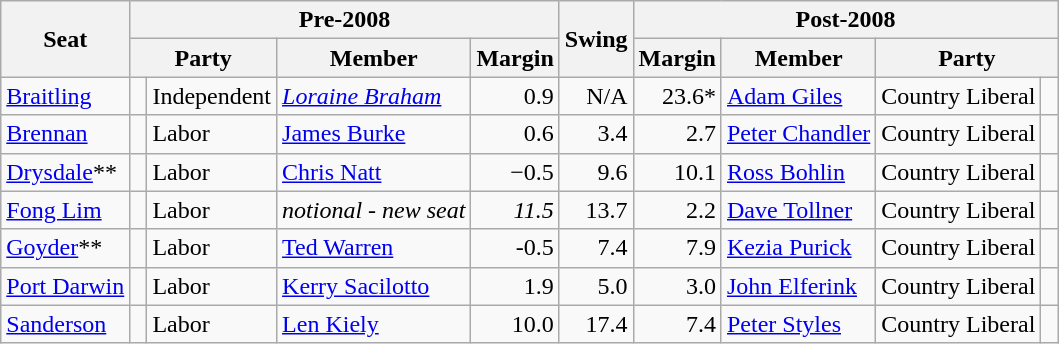<table class="wikitable">
<tr>
<th rowspan=2>Seat</th>
<th colspan=4>Pre-2008</th>
<th rowspan=2>Swing</th>
<th colspan=4>Post-2008</th>
</tr>
<tr>
<th colspan=2>Party</th>
<th>Member</th>
<th>Margin</th>
<th>Margin</th>
<th>Member</th>
<th colspan=2>Party</th>
</tr>
<tr>
<td><a href='#'>Braitling</a></td>
<td> </td>
<td>Independent</td>
<td><em><a href='#'>Loraine Braham</a></em></td>
<td style="text-align:right;">0.9</td>
<td style="text-align:right;">N/A</td>
<td style="text-align:right;">23.6*</td>
<td><a href='#'>Adam Giles</a></td>
<td>Country Liberal</td>
<td> </td>
</tr>
<tr>
<td><a href='#'>Brennan</a></td>
<td> </td>
<td>Labor</td>
<td><a href='#'>James Burke</a></td>
<td style="text-align:right;">0.6</td>
<td style="text-align:right;">3.4</td>
<td style="text-align:right;">2.7</td>
<td><a href='#'>Peter Chandler</a></td>
<td>Country Liberal</td>
<td> </td>
</tr>
<tr>
<td><a href='#'>Drysdale</a>**</td>
<td> </td>
<td>Labor</td>
<td><a href='#'>Chris Natt</a></td>
<td style="text-align:right;">−0.5</td>
<td style="text-align:right;">9.6</td>
<td style="text-align:right;">10.1</td>
<td><a href='#'>Ross Bohlin</a></td>
<td>Country Liberal</td>
<td> </td>
</tr>
<tr>
<td><a href='#'>Fong Lim</a></td>
<td> </td>
<td>Labor</td>
<td><em>notional - new seat</em></td>
<td style="text-align:right;"><em>11.5</em></td>
<td style="text-align:right;">13.7</td>
<td style="text-align:right;">2.2</td>
<td><a href='#'>Dave Tollner</a></td>
<td>Country Liberal</td>
<td> </td>
</tr>
<tr>
<td><a href='#'>Goyder</a>**</td>
<td> </td>
<td>Labor</td>
<td><a href='#'>Ted Warren</a></td>
<td style="text-align:right;">-0.5</td>
<td style="text-align:right;">7.4</td>
<td style="text-align:right;">7.9</td>
<td><a href='#'>Kezia Purick</a></td>
<td>Country Liberal</td>
<td> </td>
</tr>
<tr>
<td><a href='#'>Port Darwin</a></td>
<td> </td>
<td>Labor</td>
<td><a href='#'>Kerry Sacilotto</a></td>
<td style="text-align:right;">1.9</td>
<td style="text-align:right;">5.0</td>
<td style="text-align:right;">3.0</td>
<td><a href='#'>John Elferink</a></td>
<td>Country Liberal</td>
<td> </td>
</tr>
<tr>
<td><a href='#'>Sanderson</a></td>
<td> </td>
<td>Labor</td>
<td><a href='#'>Len Kiely</a></td>
<td style="text-align:right;">10.0</td>
<td style="text-align:right;">17.4</td>
<td style="text-align:right;">7.4</td>
<td><a href='#'>Peter Styles</a></td>
<td>Country Liberal</td>
<td> </td>
</tr>
</table>
